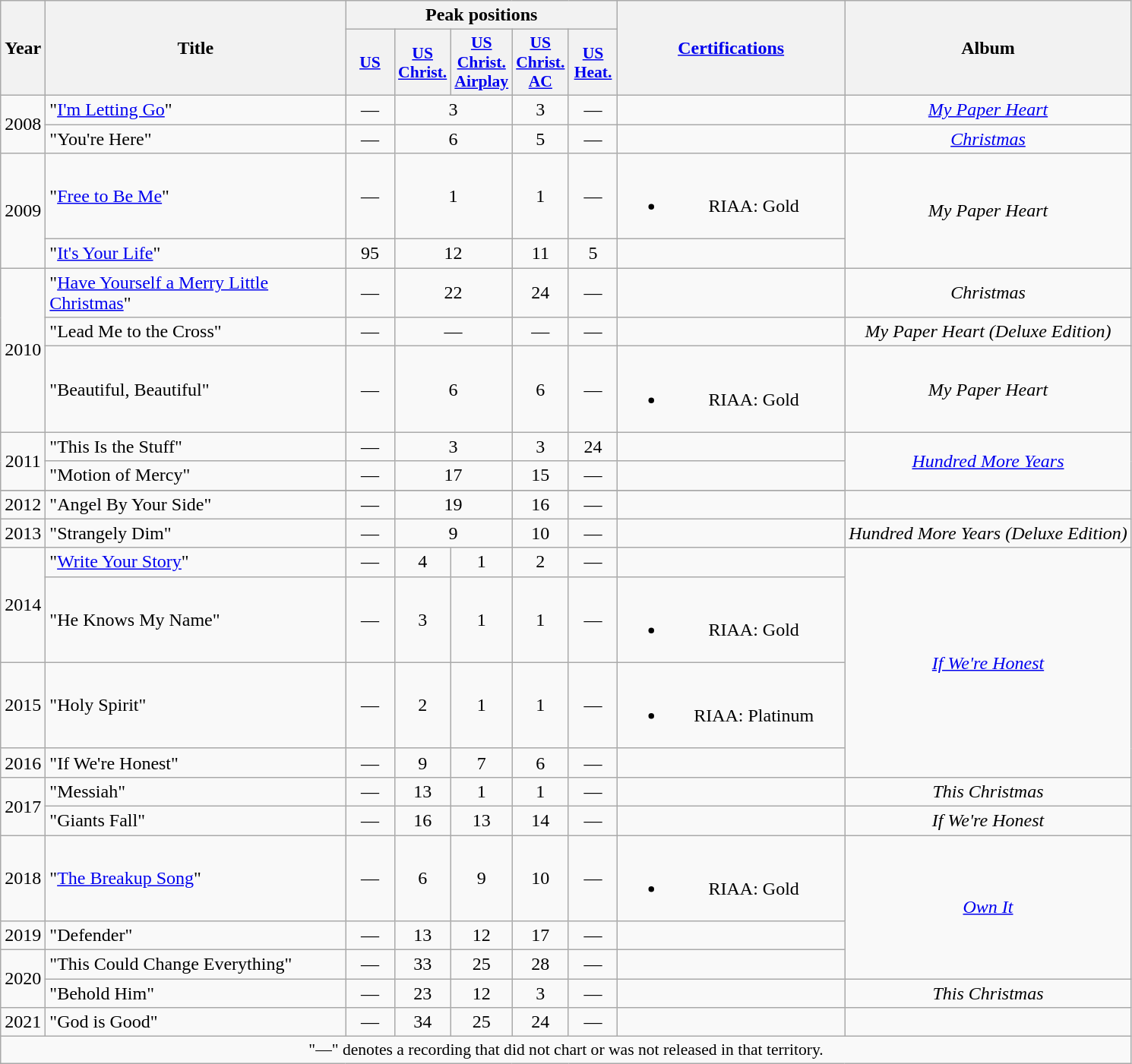<table class="wikitable plainrowheaders" style="text-align:center;">
<tr>
<th scope="col" rowspan="2">Year</th>
<th scope="col" rowspan="2" style="width:16em;">Title</th>
<th scope="col" colspan="5">Peak positions</th>
<th scope="col" rowspan="2" style="width:12em;"><a href='#'>Certifications</a></th>
<th scope="col" rowspan="2">Album</th>
</tr>
<tr>
<th scope="col" style="width:2.5em;font-size:90%;"><a href='#'>US</a><br></th>
<th scope="col" style="width:2.5em;font-size:90%;"><a href='#'>US Christ.</a><br></th>
<th scope="col" style="width:2.5em;font-size:90%;"><a href='#'>US<br>Christ.<br>Airplay</a><br></th>
<th scope="col" style="width:2.5em;font-size:90%;"><a href='#'>US<br>Christ. AC</a><br></th>
<th scope="col" style="width:2.5em;font-size:90%;"><a href='#'>US Heat.</a><br></th>
</tr>
<tr>
<td rowspan="2">2008</td>
<td align="left">"<a href='#'>I'm Letting Go</a>"</td>
<td>—</td>
<td colspan="2">3</td>
<td>3</td>
<td>—</td>
<td></td>
<td><em><a href='#'>My Paper Heart</a></em></td>
</tr>
<tr>
<td align="left">"You're Here"</td>
<td>—</td>
<td colspan="2">6</td>
<td>5</td>
<td>—</td>
<td></td>
<td><em><a href='#'>Christmas</a></em></td>
</tr>
<tr>
<td rowspan="2">2009</td>
<td align="left">"<a href='#'>Free to Be Me</a>"</td>
<td>—</td>
<td colspan="2">1</td>
<td>1</td>
<td>—</td>
<td><br><ul><li>RIAA: Gold</li></ul></td>
<td rowspan="2"><em>My Paper Heart</em></td>
</tr>
<tr>
<td align="left">"<a href='#'>It's Your Life</a>"</td>
<td>95</td>
<td colspan="2">12</td>
<td>11</td>
<td>5</td>
<td></td>
</tr>
<tr>
<td rowspan="3">2010</td>
<td align="left">"<a href='#'>Have Yourself a Merry Little Christmas</a>"</td>
<td>—</td>
<td colspan="2">22</td>
<td>24</td>
<td>—</td>
<td></td>
<td><em>Christmas</em></td>
</tr>
<tr>
<td align="left">"Lead Me to the Cross"</td>
<td>—</td>
<td colspan="2">—</td>
<td>—</td>
<td>—</td>
<td></td>
<td><em>My Paper Heart (Deluxe Edition)</em></td>
</tr>
<tr>
<td align="left">"Beautiful, Beautiful"</td>
<td>—</td>
<td colspan="2">6</td>
<td>6</td>
<td>—</td>
<td><br><ul><li>RIAA: Gold</li></ul></td>
<td><em>My Paper Heart</em></td>
</tr>
<tr>
<td rowspan="2">2011</td>
<td align="left">"This Is the Stuff"</td>
<td>—</td>
<td colspan="2">3</td>
<td>3</td>
<td>24</td>
<td></td>
<td rowspan="3"><em><a href='#'>Hundred More Years</a></em></td>
</tr>
<tr>
<td align="left">"Motion of Mercy"</td>
<td>—</td>
<td colspan="2">17</td>
<td>15</td>
<td>—</td>
<td></td>
</tr>
<tr>
</tr>
<tr>
<td>2012</td>
<td align="left">"Angel By Your Side"</td>
<td>—</td>
<td colspan="2">19</td>
<td>16</td>
<td>—</td>
<td></td>
</tr>
<tr>
<td>2013</td>
<td align="left">"Strangely Dim"</td>
<td>—</td>
<td colspan="2">9</td>
<td>10</td>
<td>—</td>
<td></td>
<td><em>Hundred More Years (Deluxe Edition)</em></td>
</tr>
<tr>
<td rowspan="2">2014</td>
<td align="left">"<a href='#'>Write Your Story</a>"</td>
<td>—</td>
<td>4</td>
<td>1</td>
<td>2</td>
<td>—</td>
<td></td>
<td rowspan="4"><em><a href='#'>If We're Honest</a></em></td>
</tr>
<tr>
<td align="left">"He Knows My Name"</td>
<td>—</td>
<td>3</td>
<td>1</td>
<td>1</td>
<td>—</td>
<td><br><ul><li>RIAA: Gold</li></ul></td>
</tr>
<tr>
<td>2015</td>
<td align="left">"Holy Spirit"</td>
<td>—</td>
<td>2</td>
<td>1</td>
<td>1</td>
<td>—</td>
<td><br><ul><li>RIAA: Platinum</li></ul></td>
</tr>
<tr>
<td>2016</td>
<td align="left">"If We're Honest"</td>
<td>—</td>
<td>9</td>
<td>7</td>
<td>6</td>
<td>—</td>
<td></td>
</tr>
<tr>
<td rowspan="2">2017</td>
<td align="left">"Messiah"</td>
<td>—</td>
<td>13</td>
<td>1</td>
<td>1</td>
<td>—</td>
<td></td>
<td><em>This Christmas</em></td>
</tr>
<tr>
<td align="left">"Giants Fall"</td>
<td>—</td>
<td>16</td>
<td>13</td>
<td>14</td>
<td>—</td>
<td></td>
<td><em>If We're Honest</em></td>
</tr>
<tr>
<td>2018</td>
<td align="left">"<a href='#'>The Breakup Song</a>"</td>
<td>—</td>
<td>6</td>
<td>9</td>
<td>10</td>
<td>—</td>
<td><br><ul><li>RIAA: Gold</li></ul></td>
<td rowspan="3"><em><a href='#'>Own It</a></em></td>
</tr>
<tr>
<td rowspan="1">2019</td>
<td align="left">"Defender"<br></td>
<td>—</td>
<td>13</td>
<td>12</td>
<td>17</td>
<td>—</td>
<td></td>
</tr>
<tr>
<td rowspan="2">2020</td>
<td align="left">"This Could Change Everything"</td>
<td>—</td>
<td>33</td>
<td>25</td>
<td>28</td>
<td>—</td>
<td></td>
</tr>
<tr>
<td align="left">"Behold Him"</td>
<td>—</td>
<td>23</td>
<td>12</td>
<td>3</td>
<td>—</td>
<td></td>
<td><em>This Christmas</em></td>
</tr>
<tr>
<td>2021</td>
<td align="left">"God is Good"</td>
<td>—</td>
<td>34</td>
<td>25</td>
<td>24</td>
<td>—</td>
<td></td>
<td></td>
</tr>
<tr>
<td colspan="9" style="font-size:90%">"—" denotes a recording that did not chart or was not released in that territory.</td>
</tr>
</table>
